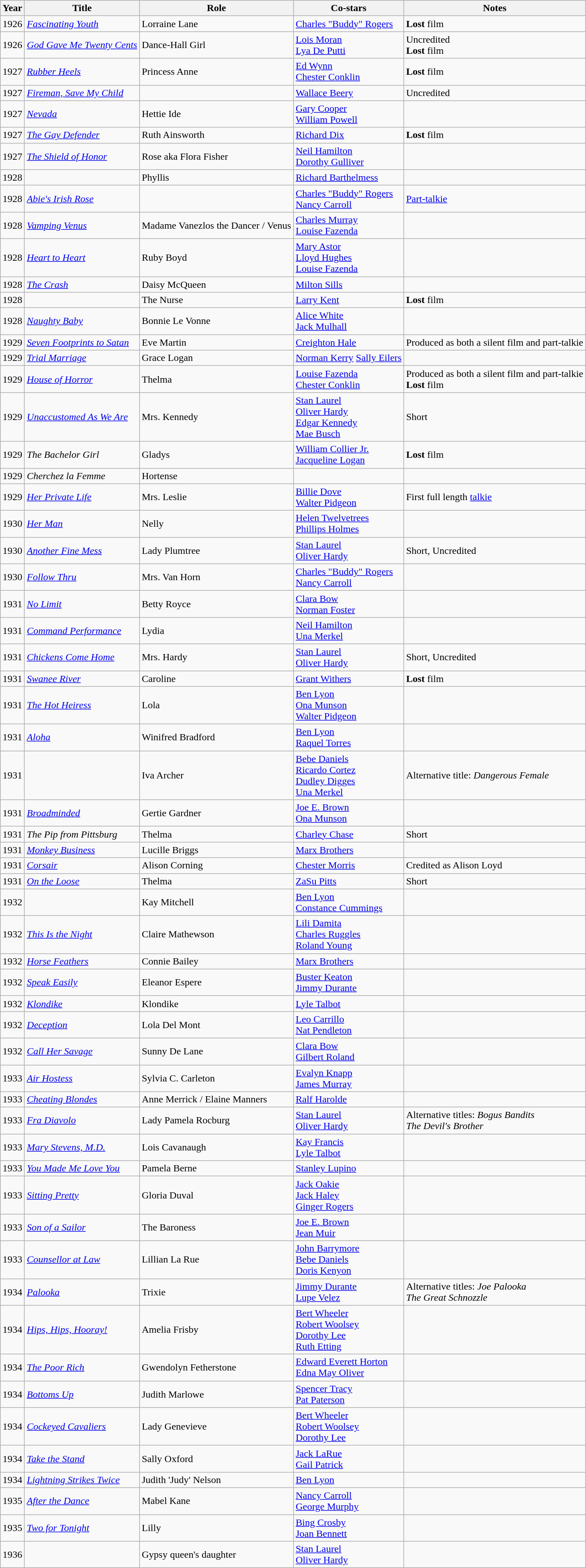<table class="wikitable sortable">
<tr>
<th>Year</th>
<th>Title</th>
<th>Role</th>
<th>Co-stars</th>
<th class="unsortable">Notes</th>
</tr>
<tr>
<td>1926</td>
<td><em><a href='#'>Fascinating Youth</a></em></td>
<td>Lorraine Lane</td>
<td><a href='#'>Charles "Buddy" Rogers</a></td>
<td><strong>Lost</strong> film</td>
</tr>
<tr>
<td>1926</td>
<td><em><a href='#'>God Gave Me Twenty Cents</a></em></td>
<td>Dance-Hall Girl</td>
<td><a href='#'>Lois Moran</a> <br> <a href='#'>Lya De Putti</a></td>
<td>Uncredited <br> <strong>Lost</strong> film</td>
</tr>
<tr>
<td>1927</td>
<td><em><a href='#'>Rubber Heels</a></em></td>
<td>Princess Anne</td>
<td><a href='#'>Ed Wynn</a> <br> <a href='#'>Chester Conklin</a></td>
<td><strong>Lost</strong> film</td>
</tr>
<tr>
<td>1927</td>
<td><em><a href='#'>Fireman, Save My Child</a></em></td>
<td></td>
<td><a href='#'>Wallace Beery</a></td>
<td>Uncredited</td>
</tr>
<tr>
<td>1927</td>
<td><em><a href='#'>Nevada</a></em></td>
<td>Hettie Ide</td>
<td><a href='#'>Gary Cooper</a> <br> <a href='#'>William Powell</a></td>
<td></td>
</tr>
<tr>
<td>1927</td>
<td><em><a href='#'>The Gay Defender</a></em></td>
<td>Ruth Ainsworth</td>
<td><a href='#'>Richard Dix</a></td>
<td><strong>Lost</strong> film</td>
</tr>
<tr>
<td>1927</td>
<td><em><a href='#'>The Shield of Honor</a></em></td>
<td>Rose aka Flora Fisher</td>
<td><a href='#'>Neil Hamilton</a> <br> <a href='#'>Dorothy Gulliver</a></td>
<td></td>
</tr>
<tr>
<td>1928</td>
<td><em></em></td>
<td>Phyllis</td>
<td><a href='#'>Richard Barthelmess</a></td>
<td></td>
</tr>
<tr>
<td>1928</td>
<td><em><a href='#'>Abie's Irish Rose</a></em></td>
<td></td>
<td><a href='#'>Charles "Buddy" Rogers</a> <br> <a href='#'>Nancy Carroll</a></td>
<td><a href='#'>Part-talkie</a></td>
</tr>
<tr>
<td>1928</td>
<td><em><a href='#'>Vamping Venus</a></em></td>
<td>Madame Vanezlos the Dancer / Venus</td>
<td><a href='#'>Charles Murray</a> <br> <a href='#'>Louise Fazenda</a></td>
<td></td>
</tr>
<tr>
<td>1928</td>
<td><em><a href='#'>Heart to Heart</a></em></td>
<td>Ruby Boyd</td>
<td><a href='#'>Mary Astor</a> <br> <a href='#'>Lloyd Hughes</a> <br> <a href='#'>Louise Fazenda</a></td>
<td></td>
</tr>
<tr>
<td>1928</td>
<td><em><a href='#'>The Crash</a></em></td>
<td>Daisy McQueen</td>
<td><a href='#'>Milton Sills</a></td>
<td></td>
</tr>
<tr>
<td>1928</td>
<td><em></em></td>
<td>The Nurse</td>
<td><a href='#'>Larry Kent</a></td>
<td><strong>Lost</strong> film</td>
</tr>
<tr>
<td>1928</td>
<td><em><a href='#'>Naughty Baby</a></em></td>
<td>Bonnie Le Vonne</td>
<td><a href='#'>Alice White</a> <br> <a href='#'>Jack Mulhall</a></td>
<td></td>
</tr>
<tr>
<td>1929</td>
<td><em><a href='#'>Seven Footprints to Satan</a></em></td>
<td>Eve Martin</td>
<td><a href='#'>Creighton Hale</a></td>
<td>Produced as both a silent film and part-talkie</td>
</tr>
<tr>
<td>1929</td>
<td><em><a href='#'>Trial Marriage</a></em></td>
<td>Grace Logan</td>
<td><a href='#'>Norman Kerry</a> <a href='#'>Sally Eilers</a></td>
<td></td>
</tr>
<tr>
<td>1929</td>
<td><em><a href='#'>House of Horror</a></em></td>
<td>Thelma</td>
<td><a href='#'>Louise Fazenda</a> <br> <a href='#'>Chester Conklin</a></td>
<td>Produced as both a silent film and part-talkie <br> <strong>Lost</strong> film</td>
</tr>
<tr>
<td>1929</td>
<td><em><a href='#'>Unaccustomed As We Are</a></em></td>
<td>Mrs. Kennedy</td>
<td><a href='#'>Stan Laurel</a> <br> <a href='#'>Oliver Hardy</a> <br> <a href='#'>Edgar Kennedy</a> <br> <a href='#'>Mae Busch</a></td>
<td>Short</td>
</tr>
<tr>
<td>1929</td>
<td><em>The Bachelor Girl</em></td>
<td>Gladys</td>
<td><a href='#'>William Collier Jr.</a> <br> <a href='#'>Jacqueline Logan</a></td>
<td><strong>Lost</strong> film</td>
</tr>
<tr>
<td>1929</td>
<td><em>Cherchez la Femme</em></td>
<td>Hortense</td>
<td></td>
<td></td>
</tr>
<tr>
<td>1929</td>
<td><em><a href='#'>Her Private Life</a></em></td>
<td>Mrs. Leslie</td>
<td><a href='#'>Billie Dove</a> <br> <a href='#'>Walter Pidgeon</a></td>
<td>First full length <a href='#'>talkie</a></td>
</tr>
<tr>
<td>1930</td>
<td><em><a href='#'>Her Man</a></em></td>
<td>Nelly</td>
<td><a href='#'>Helen Twelvetrees</a> <br> <a href='#'>Phillips Holmes</a></td>
<td></td>
</tr>
<tr>
<td>1930</td>
<td><em><a href='#'>Another Fine Mess</a></em></td>
<td>Lady Plumtree</td>
<td><a href='#'>Stan Laurel</a> <br> <a href='#'>Oliver Hardy</a></td>
<td>Short, Uncredited</td>
</tr>
<tr>
<td>1930</td>
<td><em><a href='#'>Follow Thru</a></em></td>
<td>Mrs. Van Horn</td>
<td><a href='#'>Charles "Buddy" Rogers</a> <br> <a href='#'>Nancy Carroll</a></td>
<td></td>
</tr>
<tr>
<td>1931</td>
<td><em><a href='#'>No Limit</a></em></td>
<td>Betty Royce</td>
<td><a href='#'>Clara Bow</a> <br> <a href='#'>Norman Foster</a></td>
<td></td>
</tr>
<tr>
<td>1931</td>
<td><em><a href='#'>Command Performance</a></em></td>
<td>Lydia</td>
<td><a href='#'>Neil Hamilton</a> <br> <a href='#'>Una Merkel</a></td>
<td></td>
</tr>
<tr>
<td>1931</td>
<td><em><a href='#'>Chickens Come Home</a></em></td>
<td>Mrs. Hardy</td>
<td><a href='#'>Stan Laurel</a> <br> <a href='#'>Oliver Hardy</a></td>
<td>Short, Uncredited</td>
</tr>
<tr>
<td>1931</td>
<td><em><a href='#'>Swanee River</a></em></td>
<td>Caroline</td>
<td><a href='#'>Grant Withers</a></td>
<td><strong>Lost</strong> film</td>
</tr>
<tr>
<td>1931</td>
<td><em><a href='#'>The Hot Heiress</a></em></td>
<td>Lola</td>
<td><a href='#'>Ben Lyon</a> <br> <a href='#'>Ona Munson</a> <br> <a href='#'>Walter Pidgeon</a></td>
<td></td>
</tr>
<tr>
<td>1931</td>
<td><em><a href='#'>Aloha</a></em></td>
<td>Winifred Bradford</td>
<td><a href='#'>Ben Lyon</a> <br> <a href='#'>Raquel Torres</a></td>
<td></td>
</tr>
<tr>
<td>1931</td>
<td><em></em></td>
<td>Iva Archer</td>
<td><a href='#'>Bebe Daniels</a> <br> <a href='#'>Ricardo Cortez</a> <br> <a href='#'>Dudley Digges</a> <br> <a href='#'>Una Merkel</a></td>
<td>Alternative title: <em>Dangerous Female</em></td>
</tr>
<tr>
<td>1931</td>
<td><em><a href='#'>Broadminded</a></em></td>
<td>Gertie Gardner</td>
<td><a href='#'>Joe E. Brown</a> <br> <a href='#'>Ona Munson</a></td>
<td></td>
</tr>
<tr>
<td>1931</td>
<td><em>The Pip from Pittsburg</em></td>
<td>Thelma</td>
<td><a href='#'>Charley Chase</a></td>
<td>Short</td>
</tr>
<tr>
<td>1931</td>
<td><em><a href='#'>Monkey Business</a></em></td>
<td>Lucille Briggs</td>
<td><a href='#'>Marx Brothers</a></td>
<td></td>
</tr>
<tr>
<td>1931</td>
<td><em><a href='#'>Corsair</a></em></td>
<td>Alison Corning</td>
<td><a href='#'>Chester Morris</a></td>
<td>Credited as Alison Loyd</td>
</tr>
<tr>
<td>1931</td>
<td><em><a href='#'>On the Loose</a></em></td>
<td>Thelma</td>
<td><a href='#'>ZaSu Pitts</a></td>
<td>Short</td>
</tr>
<tr>
<td>1932</td>
<td><em></em></td>
<td>Kay Mitchell</td>
<td><a href='#'>Ben Lyon</a> <br> <a href='#'>Constance Cummings</a></td>
<td></td>
</tr>
<tr>
<td>1932</td>
<td><em><a href='#'>This Is the Night</a></em></td>
<td>Claire Mathewson</td>
<td><a href='#'>Lili Damita</a> <br> <a href='#'>Charles Ruggles</a> <br> <a href='#'>Roland Young</a></td>
<td></td>
</tr>
<tr>
<td>1932</td>
<td><em><a href='#'>Horse Feathers</a></em></td>
<td>Connie Bailey</td>
<td><a href='#'>Marx Brothers</a></td>
<td></td>
</tr>
<tr>
<td>1932</td>
<td><em><a href='#'>Speak Easily</a></em></td>
<td>Eleanor Espere</td>
<td><a href='#'>Buster Keaton</a> <br> <a href='#'>Jimmy Durante</a></td>
<td></td>
</tr>
<tr>
<td>1932</td>
<td><em><a href='#'>Klondike</a></em></td>
<td>Klondike</td>
<td><a href='#'>Lyle Talbot</a></td>
<td></td>
</tr>
<tr>
<td>1932</td>
<td><em><a href='#'>Deception</a></em></td>
<td>Lola Del Mont</td>
<td><a href='#'>Leo Carrillo</a> <br> <a href='#'>Nat Pendleton</a></td>
<td></td>
</tr>
<tr>
<td>1932</td>
<td><em><a href='#'>Call Her Savage</a></em></td>
<td>Sunny De Lane</td>
<td><a href='#'>Clara Bow</a> <br> <a href='#'>Gilbert Roland</a></td>
<td></td>
</tr>
<tr>
<td>1933</td>
<td><em><a href='#'>Air Hostess</a></em></td>
<td>Sylvia C. Carleton</td>
<td><a href='#'>Evalyn Knapp</a> <br> <a href='#'>James Murray</a></td>
<td></td>
</tr>
<tr>
<td>1933</td>
<td><em><a href='#'>Cheating Blondes</a></em></td>
<td>Anne Merrick / Elaine Manners</td>
<td><a href='#'>Ralf Harolde</a></td>
<td></td>
</tr>
<tr>
<td>1933</td>
<td><em><a href='#'>Fra Diavolo</a></em></td>
<td>Lady Pamela Rocburg</td>
<td><a href='#'>Stan Laurel</a> <br> <a href='#'>Oliver Hardy</a></td>
<td>Alternative titles: <em>Bogus Bandits</em><br><em>The Devil's Brother</em></td>
</tr>
<tr>
<td>1933</td>
<td><em><a href='#'>Mary Stevens, M.D.</a></em></td>
<td>Lois Cavanaugh</td>
<td><a href='#'>Kay Francis</a> <br> <a href='#'>Lyle Talbot</a></td>
<td></td>
</tr>
<tr>
<td>1933</td>
<td><em><a href='#'>You Made Me Love You</a></em></td>
<td>Pamela Berne</td>
<td><a href='#'>Stanley Lupino</a></td>
</tr>
<tr>
<td>1933</td>
<td><em><a href='#'>Sitting Pretty</a></em></td>
<td>Gloria Duval</td>
<td><a href='#'>Jack Oakie</a> <br> <a href='#'>Jack Haley</a> <br> <a href='#'>Ginger Rogers</a></td>
<td></td>
</tr>
<tr>
<td>1933</td>
<td><em><a href='#'>Son of a Sailor</a></em></td>
<td>The Baroness</td>
<td><a href='#'>Joe E. Brown</a> <br> <a href='#'>Jean Muir</a></td>
<td></td>
</tr>
<tr>
<td>1933</td>
<td><em><a href='#'>Counsellor at Law</a></em></td>
<td>Lillian La Rue</td>
<td><a href='#'>John Barrymore</a> <br> <a href='#'>Bebe Daniels</a> <br> <a href='#'>Doris Kenyon</a></td>
<td></td>
</tr>
<tr>
<td>1934</td>
<td><em><a href='#'>Palooka</a></em></td>
<td>Trixie</td>
<td><a href='#'>Jimmy Durante</a> <br> <a href='#'>Lupe Velez</a></td>
<td>Alternative titles: <em>Joe Palooka</em><br><em>The Great Schnozzle</em></td>
</tr>
<tr>
<td>1934</td>
<td><em><a href='#'>Hips, Hips, Hooray!</a></em></td>
<td>Amelia Frisby</td>
<td><a href='#'>Bert Wheeler</a> <br> <a href='#'>Robert Woolsey</a> <br> <a href='#'>Dorothy Lee</a> <br> <a href='#'>Ruth Etting</a></td>
<td></td>
</tr>
<tr>
<td>1934</td>
<td><em><a href='#'>The Poor Rich</a></em></td>
<td>Gwendolyn Fetherstone</td>
<td><a href='#'>Edward Everett Horton</a> <br> <a href='#'>Edna May Oliver</a></td>
<td></td>
</tr>
<tr>
<td>1934</td>
<td><em><a href='#'>Bottoms Up</a></em></td>
<td>Judith Marlowe</td>
<td><a href='#'>Spencer Tracy</a> <br> <a href='#'>Pat Paterson</a></td>
<td></td>
</tr>
<tr>
<td>1934</td>
<td><em><a href='#'>Cockeyed Cavaliers</a></em></td>
<td>Lady Genevieve</td>
<td><a href='#'>Bert Wheeler</a> <br> <a href='#'>Robert Woolsey</a> <br> <a href='#'>Dorothy Lee</a></td>
<td></td>
</tr>
<tr>
<td>1934</td>
<td><em><a href='#'>Take the Stand</a></em></td>
<td>Sally Oxford</td>
<td><a href='#'>Jack LaRue</a> <br> <a href='#'>Gail Patrick</a></td>
<td></td>
</tr>
<tr>
<td>1934</td>
<td><em><a href='#'>Lightning Strikes Twice</a></em></td>
<td>Judith 'Judy' Nelson</td>
<td><a href='#'>Ben Lyon</a></td>
<td></td>
</tr>
<tr>
<td>1935</td>
<td><em><a href='#'>After the Dance</a></em></td>
<td>Mabel Kane</td>
<td><a href='#'>Nancy Carroll</a> <br> <a href='#'>George Murphy</a></td>
<td></td>
</tr>
<tr>
<td>1935</td>
<td><em><a href='#'>Two for Tonight</a></em></td>
<td>Lilly</td>
<td><a href='#'>Bing Crosby</a> <br> <a href='#'>Joan Bennett</a></td>
<td></td>
</tr>
<tr>
<td>1936</td>
<td><em></em></td>
<td>Gypsy queen's daughter</td>
<td><a href='#'>Stan Laurel</a> <br> <a href='#'>Oliver Hardy</a></td>
<td></td>
</tr>
</table>
